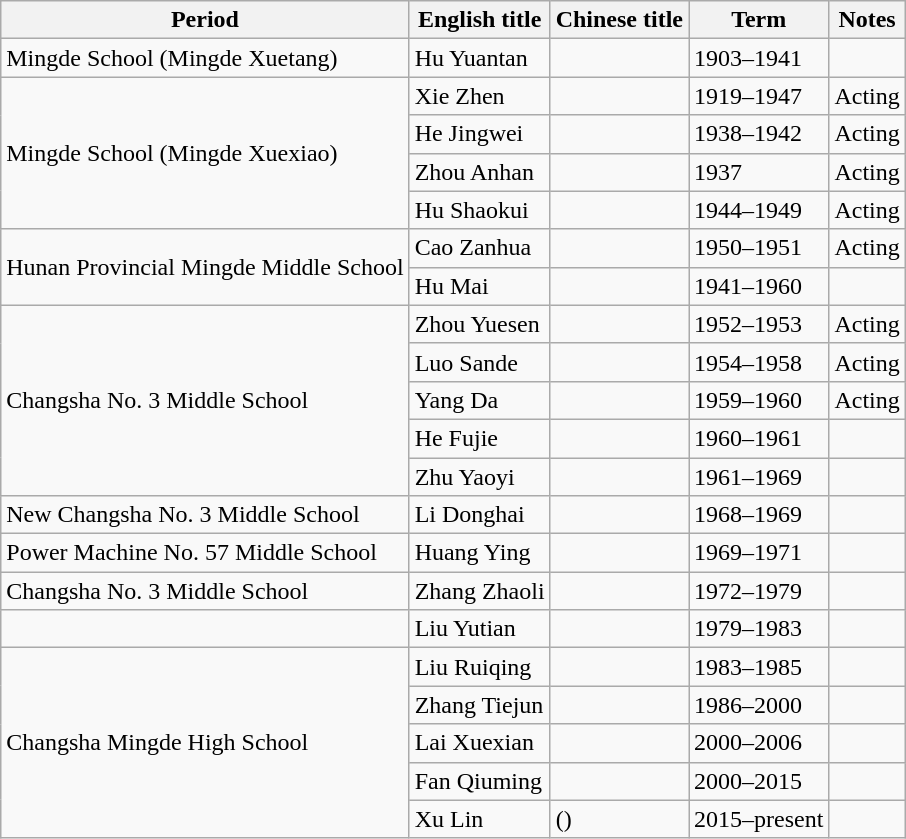<table class="wikitable">
<tr>
<th>Period</th>
<th>English title</th>
<th>Chinese title</th>
<th>Term</th>
<th>Notes</th>
</tr>
<tr>
<td>Mingde School (Mingde Xuetang)</td>
<td>Hu Yuantan</td>
<td></td>
<td>1903–1941</td>
<td></td>
</tr>
<tr>
<td rowspan=4>Mingde School (Mingde Xuexiao)</td>
<td>Xie Zhen</td>
<td></td>
<td>1919–1947</td>
<td>Acting</td>
</tr>
<tr>
<td>He Jingwei</td>
<td></td>
<td>1938–1942</td>
<td>Acting</td>
</tr>
<tr>
<td>Zhou Anhan</td>
<td></td>
<td>1937</td>
<td>Acting</td>
</tr>
<tr>
<td>Hu Shaokui</td>
<td></td>
<td>1944–1949</td>
<td>Acting</td>
</tr>
<tr>
<td rowspan=2>Hunan Provincial Mingde Middle School</td>
<td>Cao Zanhua</td>
<td></td>
<td>1950–1951</td>
<td>Acting</td>
</tr>
<tr>
<td>Hu Mai</td>
<td></td>
<td>1941–1960</td>
<td></td>
</tr>
<tr>
<td rowspan=5>Changsha No. 3 Middle School</td>
<td>Zhou Yuesen</td>
<td></td>
<td>1952–1953</td>
<td>Acting</td>
</tr>
<tr>
<td>Luo Sande</td>
<td></td>
<td>1954–1958</td>
<td>Acting</td>
</tr>
<tr>
<td>Yang Da</td>
<td></td>
<td>1959–1960</td>
<td>Acting</td>
</tr>
<tr>
<td>He Fujie</td>
<td></td>
<td>1960–1961</td>
<td></td>
</tr>
<tr>
<td>Zhu Yaoyi</td>
<td></td>
<td>1961–1969</td>
<td></td>
</tr>
<tr>
<td>New Changsha No. 3 Middle School</td>
<td>Li Donghai</td>
<td></td>
<td>1968–1969</td>
<td></td>
</tr>
<tr>
<td>Power Machine No. 57 Middle School</td>
<td>Huang Ying</td>
<td></td>
<td>1969–1971</td>
<td></td>
</tr>
<tr>
<td>Changsha No. 3 Middle School</td>
<td>Zhang Zhaoli</td>
<td></td>
<td>1972–1979</td>
<td></td>
</tr>
<tr>
<td></td>
<td>Liu Yutian</td>
<td></td>
<td>1979–1983</td>
<td></td>
</tr>
<tr>
<td rowspan=5>Changsha Mingde High School</td>
<td>Liu Ruiqing</td>
<td></td>
<td>1983–1985</td>
<td></td>
</tr>
<tr>
<td>Zhang Tiejun</td>
<td></td>
<td>1986–2000</td>
<td></td>
</tr>
<tr>
<td>Lai Xuexian</td>
<td></td>
<td>2000–2006</td>
<td></td>
</tr>
<tr>
<td>Fan Qiuming</td>
<td></td>
<td>2000–2015</td>
<td></td>
</tr>
<tr>
<td>Xu Lin</td>
<td>()</td>
<td>2015–present</td>
<td></td>
</tr>
</table>
